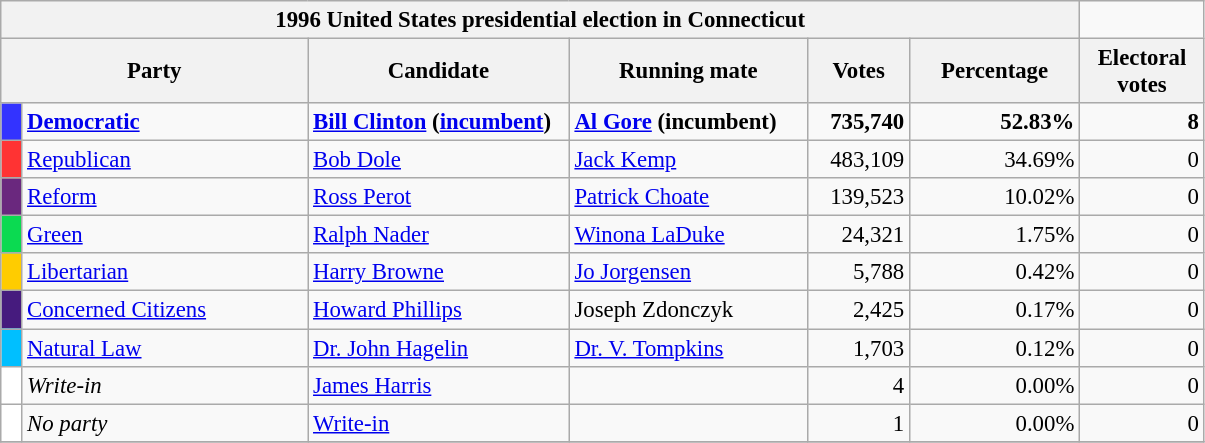<table class="wikitable" style="font-size: 95%;">
<tr>
<th colspan="6">1996 United States presidential election in Connecticut</th>
</tr>
<tr>
<th colspan="2" style="width: 13em">Party</th>
<th style="width: 11em">Candidate</th>
<th style="width: 10em">Running mate</th>
<th style="width: 4em">Votes</th>
<th style="width: 7em">Percentage</th>
<th style="width: 5em">Electoral votes</th>
</tr>
<tr>
<th style="background-color:#3333FF; width: 3px"></th>
<td style="width: 130px"><strong><a href='#'>Democratic</a></strong></td>
<td><strong><a href='#'>Bill Clinton</a> (<a href='#'>incumbent</a>)</strong></td>
<td><strong><a href='#'>Al Gore</a></strong> <strong>(incumbent)</strong></td>
<td align="right"><strong>735,740</strong></td>
<td align="right"><strong>52.83%</strong></td>
<td align="right"><strong>8</strong></td>
</tr>
<tr>
<th style="background-color:#FF3333; width: 3px"></th>
<td style="width: 130px"><a href='#'>Republican</a></td>
<td><a href='#'>Bob Dole</a></td>
<td><a href='#'>Jack Kemp</a></td>
<td align="right">483,109</td>
<td align="right">34.69%</td>
<td align="right">0</td>
</tr>
<tr>
<th style="background-color:#6A287E; width: 3px"></th>
<td style="width: 130px"><a href='#'>Reform</a></td>
<td><a href='#'>Ross Perot</a></td>
<td><a href='#'>Patrick Choate</a></td>
<td align="right">139,523</td>
<td align="right">10.02%</td>
<td align="right">0</td>
</tr>
<tr>
<th style="background-color:#0BDA51; width: 3px"></th>
<td style="width: 130px"><a href='#'>Green</a></td>
<td><a href='#'>Ralph Nader</a></td>
<td><a href='#'>Winona LaDuke</a></td>
<td align="right">24,321</td>
<td align="right">1.75%</td>
<td align="right">0</td>
</tr>
<tr>
<th style="background-color:#FFCC00; width: 3px"></th>
<td style="width: 130px"><a href='#'>Libertarian</a></td>
<td><a href='#'>Harry Browne</a></td>
<td><a href='#'>Jo Jorgensen</a></td>
<td align="right">5,788</td>
<td align="right">0.42%</td>
<td align="right">0</td>
</tr>
<tr>
<th style="background-color:#461B7E; width: 3px"></th>
<td style="width: 130px"><a href='#'>Concerned Citizens</a></td>
<td><a href='#'>Howard Phillips</a></td>
<td>Joseph Zdonczyk</td>
<td align="right">2,425</td>
<td align="right">0.17%</td>
<td align="right">0</td>
</tr>
<tr>
<th style="background-color:#00BFFF; width: 3px"></th>
<td style="width: 130px"><a href='#'>Natural Law</a></td>
<td><a href='#'>Dr. John Hagelin</a></td>
<td><a href='#'>Dr. V. Tompkins</a></td>
<td align="right">1,703</td>
<td align="right">0.12%</td>
<td align="right">0</td>
</tr>
<tr>
<th style="background-color:#FFFFFF; width: 3px"></th>
<td style="width: 130px"><em>Write-in</em></td>
<td><a href='#'>James Harris</a></td>
<td></td>
<td align="right">4</td>
<td align="right">0.00%</td>
<td align="right">0</td>
</tr>
<tr>
<th style="background-color:#FFFFFF; width: 3px"></th>
<td style="width: 130px"><em>No party</em></td>
<td><a href='#'>Write-in</a></td>
<td></td>
<td align="right">1</td>
<td align="right">0.00%</td>
<td align="right">0</td>
</tr>
<tr>
</tr>
</table>
